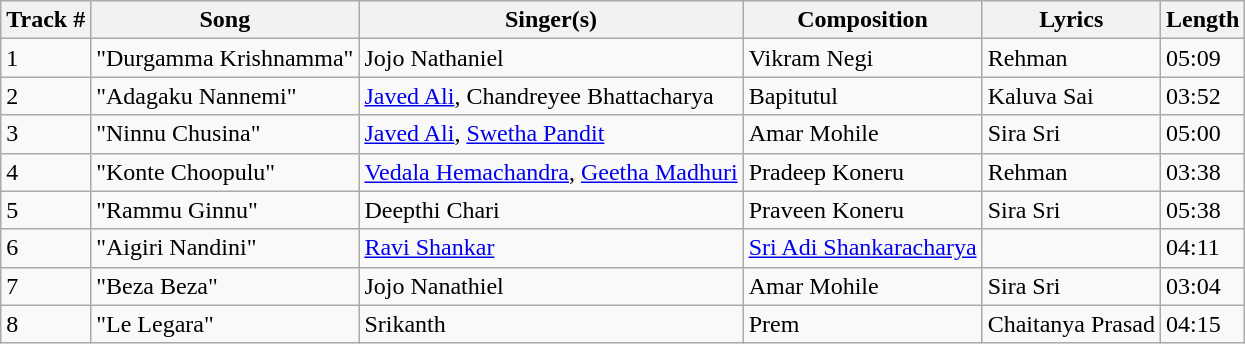<table class="wikitable">
<tr>
<th>Track #</th>
<th>Song</th>
<th>Singer(s)</th>
<th>Composition</th>
<th>Lyrics</th>
<th>Length</th>
</tr>
<tr>
<td>1</td>
<td>"Durgamma Krishnamma"</td>
<td>Jojo Nathaniel</td>
<td>Vikram Negi</td>
<td>Rehman</td>
<td>05:09</td>
</tr>
<tr>
<td>2</td>
<td>"Adagaku Nannemi"</td>
<td><a href='#'>Javed Ali</a>, Chandreyee Bhattacharya</td>
<td>Bapitutul</td>
<td>Kaluva Sai</td>
<td>03:52</td>
</tr>
<tr>
<td>3</td>
<td>"Ninnu Chusina"</td>
<td><a href='#'>Javed Ali</a>, <a href='#'>Swetha Pandit</a></td>
<td>Amar Mohile</td>
<td>Sira Sri</td>
<td>05:00</td>
</tr>
<tr>
<td>4</td>
<td>"Konte Choopulu"</td>
<td><a href='#'>Vedala Hemachandra</a>, <a href='#'>Geetha Madhuri</a></td>
<td>Pradeep Koneru</td>
<td>Rehman</td>
<td>03:38</td>
</tr>
<tr>
<td>5</td>
<td>"Rammu Ginnu"</td>
<td>Deepthi Chari</td>
<td>Praveen Koneru</td>
<td>Sira Sri</td>
<td>05:38</td>
</tr>
<tr>
<td>6</td>
<td>"Aigiri Nandini"</td>
<td><a href='#'>Ravi Shankar</a></td>
<td><a href='#'>Sri Adi Shankaracharya</a></td>
<td></td>
<td>04:11</td>
</tr>
<tr>
<td>7</td>
<td>"Beza Beza"</td>
<td>Jojo Nanathiel</td>
<td>Amar Mohile</td>
<td>Sira Sri</td>
<td>03:04</td>
</tr>
<tr>
<td>8</td>
<td>"Le Legara"</td>
<td>Srikanth</td>
<td>Prem</td>
<td>Chaitanya Prasad</td>
<td>04:15</td>
</tr>
</table>
